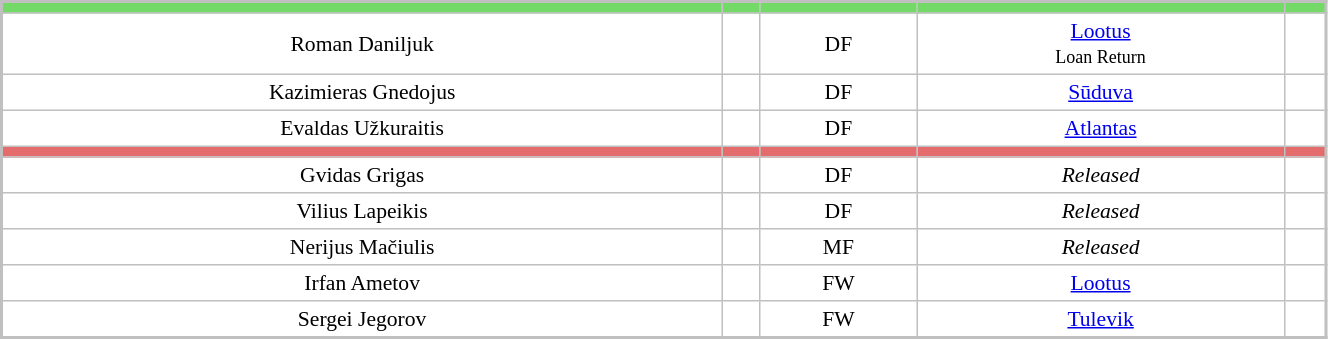<table cellspacing="4" cellpadding="3" style="text-align:center;width:70%;border:solid 2px silver;font-size:90%" rules="all">
<tr style="background-color:#73DA67;">
<td></td>
<td></td>
<td></td>
<td></td>
<td></td>
</tr>
<tr>
<td>Roman Daniljuk</td>
<td></td>
<td>DF</td>
<td><a href='#'>Lootus</a><br><small>Loan Return</small></td>
<td></td>
</tr>
<tr>
<td>Kazimieras Gnedojus</td>
<td></td>
<td>DF</td>
<td><a href='#'>Sūduva</a></td>
<td></td>
</tr>
<tr>
<td>Evaldas Užkuraitis</td>
<td></td>
<td>DF</td>
<td><a href='#'>Atlantas</a></td>
<td></td>
</tr>
<tr style="background-color:#E46C6D;">
<td></td>
<td></td>
<td></td>
<td></td>
<td></td>
</tr>
<tr>
<td>Gvidas Grigas</td>
<td></td>
<td>DF</td>
<td><em>Released</em></td>
<td></td>
</tr>
<tr>
<td>Vilius Lapeikis</td>
<td></td>
<td>DF</td>
<td><em>Released</em></td>
<td></td>
</tr>
<tr>
<td>Nerijus Mačiulis</td>
<td></td>
<td>MF</td>
<td><em>Released</em></td>
<td></td>
</tr>
<tr>
<td>Irfan Ametov</td>
<td></td>
<td>FW</td>
<td><a href='#'>Lootus</a></td>
<td></td>
</tr>
<tr>
<td>Sergei Jegorov</td>
<td></td>
<td>FW</td>
<td><a href='#'>Tulevik</a></td>
<td></td>
</tr>
</table>
